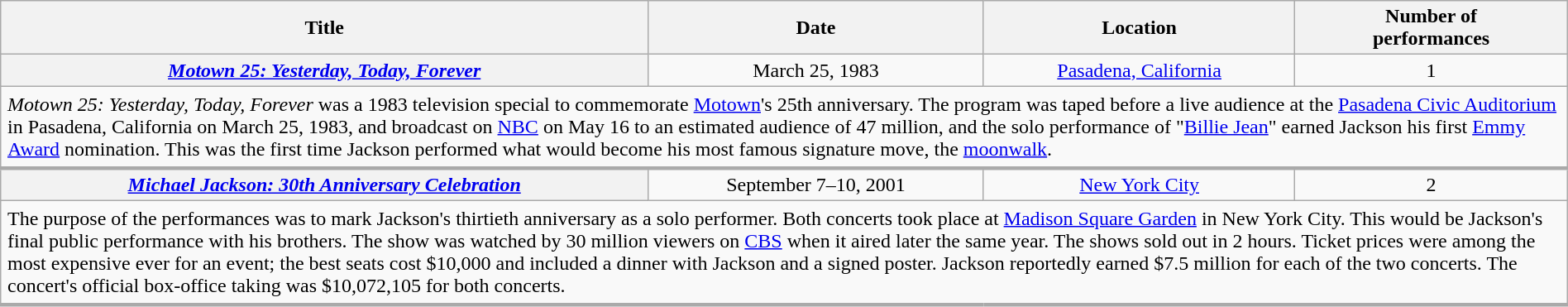<table class="wikitable sortable plainrowheaders" style="text-align:center;" width=100%>
<tr>
<th scope="col">Title</th>
<th scope="col">Date</th>
<th scope="col">Location</th>
<th scope="col">Number of<br>performances</th>
</tr>
<tr>
<th scope="row"><em><a href='#'>Motown 25: Yesterday, Today, Forever</a></em></th>
<td>March 25, 1983</td>
<td><a href='#'>Pasadena, California</a></td>
<td>1</td>
</tr>
<tr>
<td colspan="4" style="text-align:left; border-bottom-width:3px; padding:5px;"><em>Motown 25: Yesterday, Today, Forever</em> was a 1983 television special to commemorate <a href='#'>Motown</a>'s 25th anniversary. The program was taped before a live audience at the <a href='#'>Pasadena Civic Auditorium</a> in Pasadena, California on March 25, 1983, and broadcast on <a href='#'>NBC</a> on May 16 to an estimated audience of 47 million, and the solo performance of "<a href='#'>Billie Jean</a>" earned Jackson his first <a href='#'>Emmy Award</a> nomination. This was the first time Jackson performed what would become his most famous signature move, the <a href='#'>moonwalk</a>.</td>
</tr>
<tr>
<th scope="row"><em><a href='#'>Michael Jackson: 30th Anniversary Celebration</a></em></th>
<td>September 7–10, 2001</td>
<td><a href='#'>New York City</a></td>
<td>2</td>
</tr>
<tr>
<td colspan="4" style="text-align:left; border-bottom-width:3px; padding:5px;">The purpose of the performances was to mark Jackson's thirtieth anniversary as a solo performer. Both concerts took place at <a href='#'>Madison Square Garden</a> in New York City. This would be Jackson's final public performance with his brothers. The show was watched by 30 million viewers on <a href='#'>CBS</a> when it aired later the same year. The shows sold out in 2 hours. Ticket prices were among the most expensive ever for an event; the best seats cost $10,000 and included a dinner with Jackson and a signed poster. Jackson reportedly earned $7.5 million for each of the two concerts. The concert's official box-office taking was $10,072,105 for both concerts.</td>
</tr>
</table>
